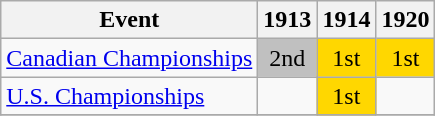<table class="wikitable">
<tr>
<th>Event</th>
<th>1913</th>
<th>1914</th>
<th>1920</th>
</tr>
<tr>
<td><a href='#'>Canadian Championships</a></td>
<td align="center" bgcolor="silver">2nd</td>
<td align="center" bgcolor="gold">1st</td>
<td align="center" bgcolor="gold">1st</td>
</tr>
<tr>
<td><a href='#'>U.S. Championships</a></td>
<td></td>
<td align="center" bgcolor="gold">1st</td>
<td></td>
</tr>
<tr>
</tr>
</table>
